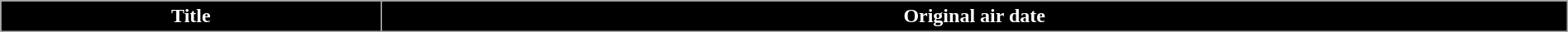<table class="wikitable plainrowheaders" style="width:100%;">
<tr style="color:white;">
<th style="background:#000000">Title</th>
<th style="background:#000000">Original air date<br></th>
</tr>
</table>
